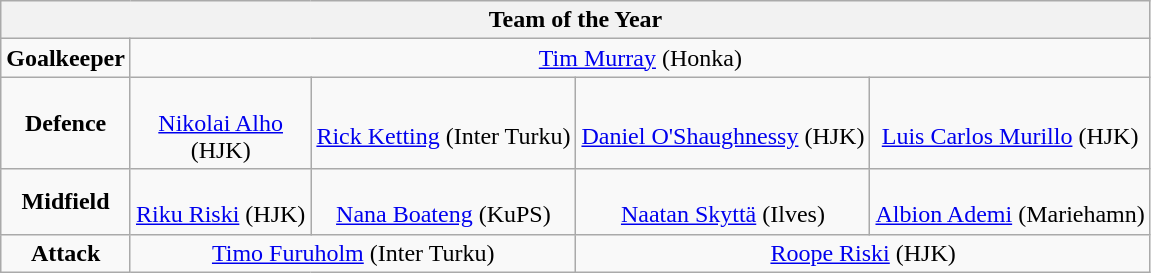<table class="wikitable" style="text-align:center">
<tr>
<th colspan="13">Team of the Year</th>
</tr>
<tr>
<td><strong>Goalkeeper</strong></td>
<td colspan="4"> <a href='#'>Tim Murray</a> (Honka)</td>
</tr>
<tr>
<td><strong>Defence</strong></td>
<td lowspan="1"><br><a href='#'>Nikolai Alho</a><br>(HJK)</td>
<td lowspan="1"><br><a href='#'>Rick Ketting</a>
(Inter Turku)</td>
<td><br><a href='#'>Daniel O'Shaughnessy</a> (HJK)</td>
<td><br><a href='#'>Luis Carlos Murillo</a> (HJK)</td>
</tr>
<tr>
<td><strong>Midfield</strong></td>
<td><br><a href='#'>Riku Riski</a> 
(HJK)</td>
<td lowspan="1"><br>
<a href='#'>Nana Boateng</a> (KuPS)</td>
<td lowspan="1"><br><a href='#'>Naatan Skyttä</a>
(Ilves)</td>
<td lowspan="1"><br><a href='#'>Albion Ademi</a> 
(Mariehamn)</td>
</tr>
<tr>
<td><strong>Attack</strong></td>
<td colspan="2.5"> <a href='#'>Timo Furuholm</a> (Inter Turku)</td>
<td colspan="2.5"> <a href='#'>Roope Riski</a> (HJK)</td>
</tr>
</table>
